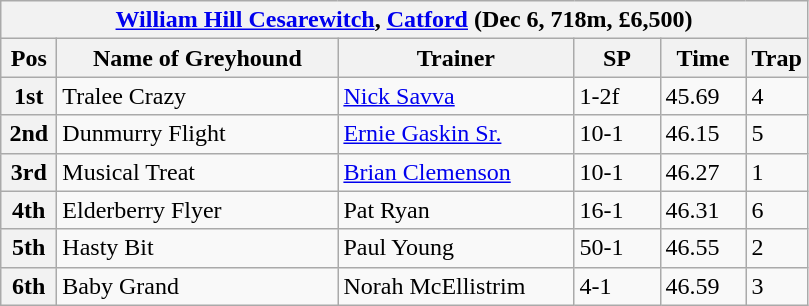<table class="wikitable">
<tr>
<th colspan="6"><a href='#'>William Hill Cesarewitch</a>, <a href='#'>Catford</a> (Dec 6, 718m, £6,500)</th>
</tr>
<tr>
<th width=30>Pos</th>
<th width=180>Name of Greyhound</th>
<th width=150>Trainer</th>
<th width=50>SP</th>
<th width=50>Time</th>
<th width=30>Trap</th>
</tr>
<tr>
<th>1st</th>
<td>Tralee Crazy</td>
<td><a href='#'>Nick Savva</a></td>
<td>1-2f</td>
<td>45.69</td>
<td>4</td>
</tr>
<tr>
<th>2nd</th>
<td>Dunmurry Flight</td>
<td><a href='#'>Ernie Gaskin Sr.</a></td>
<td>10-1</td>
<td>46.15</td>
<td>5</td>
</tr>
<tr>
<th>3rd</th>
<td>Musical Treat</td>
<td><a href='#'>Brian Clemenson</a></td>
<td>10-1</td>
<td>46.27</td>
<td>1</td>
</tr>
<tr>
<th>4th</th>
<td>Elderberry Flyer</td>
<td>Pat Ryan</td>
<td>16-1</td>
<td>46.31</td>
<td>6</td>
</tr>
<tr>
<th>5th</th>
<td>Hasty Bit</td>
<td>Paul Young</td>
<td>50-1</td>
<td>46.55</td>
<td>2</td>
</tr>
<tr>
<th>6th</th>
<td>Baby Grand</td>
<td>Norah McEllistrim</td>
<td>4-1</td>
<td>46.59</td>
<td>3</td>
</tr>
</table>
